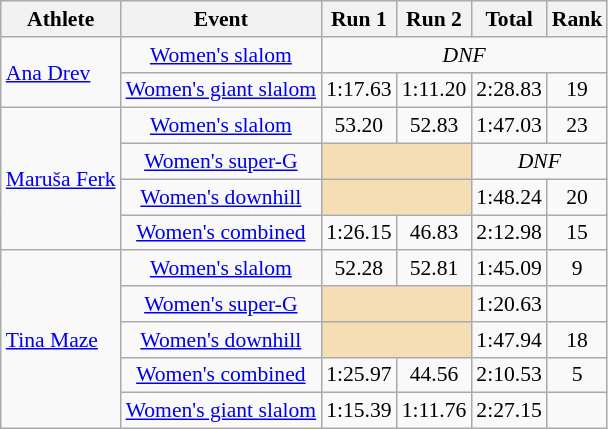<table class="wikitable" style="font-size:90%">
<tr>
<th>Athlete</th>
<th>Event</th>
<th>Run 1</th>
<th>Run 2</th>
<th>Total</th>
<th>Rank</th>
</tr>
<tr>
<td rowspan="2"><a href='#'>Ana Drev</a></td>
<td align="center"><a href='#'>Women's slalom</a></td>
<td colspan="4" align="center"><em>DNF</em></td>
</tr>
<tr>
<td align="center"><a href='#'>Women's giant slalom</a></td>
<td align="center">1:17.63</td>
<td align="center">1:11.20</td>
<td align="center">2:28.83</td>
<td align="center">19</td>
</tr>
<tr>
<td rowspan="4"><a href='#'>Maruša Ferk</a></td>
<td align="center"><a href='#'>Women's slalom</a></td>
<td align="center">53.20</td>
<td align="center">52.83</td>
<td align="center">1:47.03</td>
<td align="center">23</td>
</tr>
<tr>
<td align="center"><a href='#'>Women's super-G</a></td>
<td colspan="2" bgcolor="wheat"></td>
<td colspan="2" align="center"><em>DNF</em></td>
</tr>
<tr>
<td align="center"><a href='#'>Women's downhill</a></td>
<td colspan="2" bgcolor="wheat"></td>
<td align="center">1:48.24</td>
<td align="center">20</td>
</tr>
<tr>
<td align="center"><a href='#'>Women's combined</a></td>
<td align="center">1:26.15</td>
<td align="center">46.83</td>
<td align="center">2:12.98</td>
<td align="center">15</td>
</tr>
<tr>
<td rowspan="5"><a href='#'>Tina Maze</a></td>
<td align="center"><a href='#'>Women's slalom</a></td>
<td align="center">52.28</td>
<td align="center">52.81</td>
<td align="center">1:45.09</td>
<td align="center">9</td>
</tr>
<tr>
<td align="center"><a href='#'>Women's super-G</a></td>
<td colspan="2" bgcolor="wheat"></td>
<td align="center">1:20.63</td>
<td align="center"></td>
</tr>
<tr>
<td align="center"><a href='#'>Women's downhill</a></td>
<td colspan="2" bgcolor="wheat"></td>
<td align="center">1:47.94</td>
<td align="center">18</td>
</tr>
<tr>
<td align="center"><a href='#'>Women's combined</a></td>
<td align="center">1:25.97</td>
<td align="center">44.56</td>
<td align="center">2:10.53</td>
<td align="center">5</td>
</tr>
<tr>
<td align="center"><a href='#'>Women's giant slalom</a></td>
<td align="center">1:15.39</td>
<td align="center">1:11.76</td>
<td align="center">2:27.15</td>
<td align="center"></td>
</tr>
</table>
